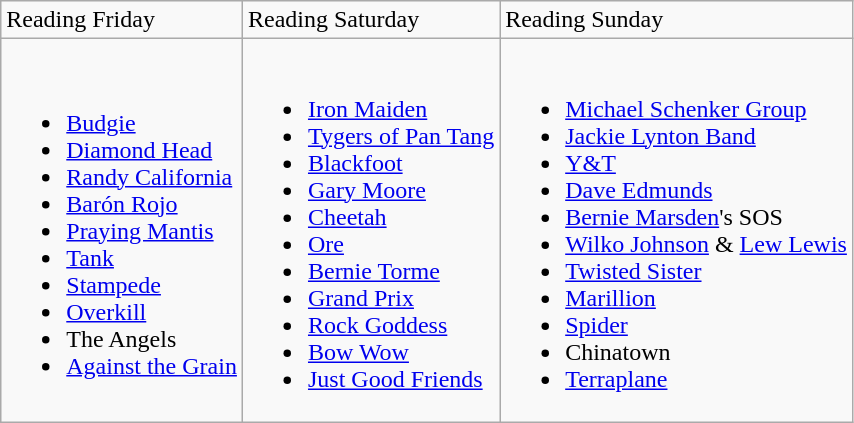<table class="wikitable">
<tr>
<td>Reading Friday</td>
<td>Reading Saturday</td>
<td>Reading Sunday</td>
</tr>
<tr>
<td><br><ul><li><a href='#'>Budgie</a></li><li><a href='#'>Diamond Head</a></li><li><a href='#'>Randy California</a></li><li><a href='#'>Barón Rojo</a></li><li><a href='#'>Praying Mantis</a></li><li><a href='#'>Tank</a></li><li><a href='#'>Stampede</a></li><li><a href='#'>Overkill</a></li><li>The Angels</li><li><a href='#'>Against the Grain</a></li></ul></td>
<td><br><ul><li><a href='#'>Iron Maiden</a></li><li><a href='#'>Tygers of Pan Tang</a></li><li><a href='#'>Blackfoot</a></li><li><a href='#'>Gary Moore</a></li><li><a href='#'>Cheetah</a></li><li><a href='#'>Ore</a></li><li><a href='#'>Bernie Torme</a></li><li><a href='#'>Grand Prix</a></li><li><a href='#'>Rock Goddess</a></li><li><a href='#'>Bow Wow</a></li><li><a href='#'>Just Good Friends</a></li></ul></td>
<td><br><ul><li><a href='#'>Michael Schenker Group</a></li><li><a href='#'>Jackie Lynton Band</a></li><li><a href='#'>Y&T</a></li><li><a href='#'>Dave Edmunds</a></li><li><a href='#'>Bernie Marsden</a>'s SOS</li><li><a href='#'>Wilko Johnson</a> & <a href='#'>Lew Lewis</a></li><li><a href='#'>Twisted Sister</a></li><li><a href='#'>Marillion</a></li><li><a href='#'>Spider</a></li><li>Chinatown</li><li><a href='#'>Terraplane</a></li></ul></td>
</tr>
</table>
